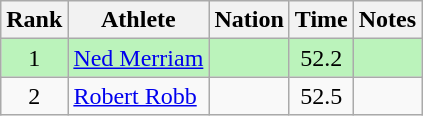<table class="wikitable sortable" style="text-align:center">
<tr>
<th>Rank</th>
<th>Athlete</th>
<th>Nation</th>
<th>Time</th>
<th>Notes</th>
</tr>
<tr bgcolor=bbf3bb>
<td>1</td>
<td align=left data-sort-value="Merriam, Ned"><a href='#'>Ned Merriam</a></td>
<td align=left></td>
<td>52.2</td>
<td></td>
</tr>
<tr>
<td>2</td>
<td align=left data-sort-value="Robb, Robert"><a href='#'>Robert Robb</a></td>
<td align=left></td>
<td>52.5</td>
<td></td>
</tr>
</table>
